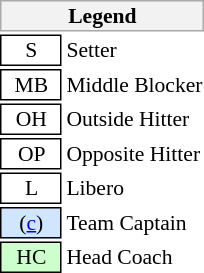<table class="toccolours" style="float:right; font-size:90%; white-space:nowrap; valign:middle">
<tr>
<th colspan="6" style="background-color:#F2F2F2; border:1px solid #AAAAAA">Legend</th>
</tr>
<tr>
<td style="border:1px solid black; text-align:center">  S  </td>
<td>Setter</td>
</tr>
<tr>
<td style="border:1px solid black; text-align:center">  MB  </td>
<td>Middle Blocker</td>
</tr>
<tr>
<td style="border:1px solid black; text-align:center">  OH  </td>
<td>Outside Hitter</td>
</tr>
<tr>
<td style="border:1px solid black; text-align:center">  OP  </td>
<td>Opposite Hitter</td>
</tr>
<tr>
<td style="border:1px solid black; text-align:center">  L  </td>
<td>Libero</td>
</tr>
<tr>
<td style="background:#D0E6FF; border:1px solid black; text-align:center"> (<a href='#'>c</a>) </td>
<td>Team Captain</td>
</tr>
<tr>
<td style="background:#CCFFCC; border:1px solid black; text-align:center"> HC </td>
<td>Head Coach</td>
</tr>
</table>
